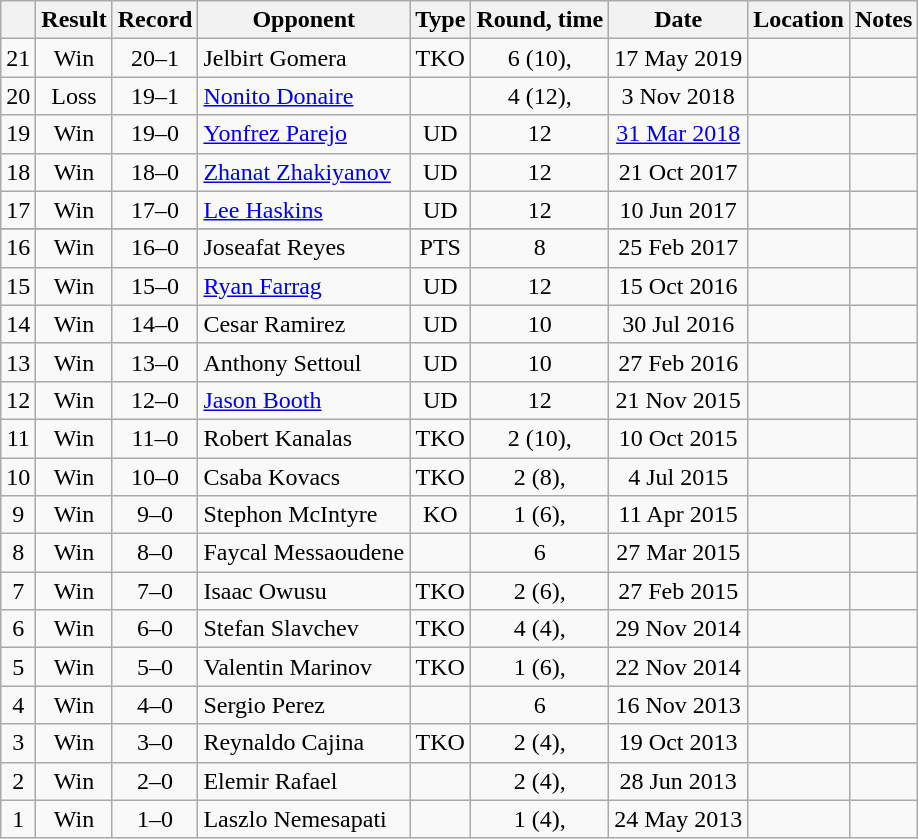<table class="wikitable" style="text-align:center">
<tr>
<th></th>
<th>Result</th>
<th>Record</th>
<th>Opponent</th>
<th>Type</th>
<th>Round, time</th>
<th>Date</th>
<th>Location</th>
<th>Notes</th>
</tr>
<tr>
<td>21</td>
<td>Win</td>
<td>20–1</td>
<td style="text-align:left;"> Jelbirt Gomera</td>
<td>TKO</td>
<td>6 (10), </td>
<td>17 May 2019</td>
<td style="text-align:left;"> </td>
<td style="text-align:left;"></td>
</tr>
<tr>
<td>20</td>
<td>Loss</td>
<td>19–1</td>
<td style="text-align:left;"> <a href='#'>Nonito Donaire</a></td>
<td></td>
<td>4 (12), </td>
<td>3 Nov 2018</td>
<td style="text-align:left;"> </td>
<td style="text-align:left;"></td>
</tr>
<tr>
<td>19</td>
<td>Win</td>
<td>19–0</td>
<td style="text-align:left;"> <a href='#'>Yonfrez Parejo</a></td>
<td>UD</td>
<td>12</td>
<td><a href='#'>31 Mar 2018</a></td>
<td style="text-align:left;"> </td>
<td style="text-align:left;"></td>
</tr>
<tr>
<td>18</td>
<td>Win</td>
<td>18–0</td>
<td style="text-align:left;"> <a href='#'>Zhanat Zhakiyanov</a></td>
<td>UD</td>
<td>12</td>
<td>21 Oct 2017</td>
<td style="text-align:left;"> </td>
<td style="text-align:left;"></td>
</tr>
<tr>
<td>17</td>
<td>Win</td>
<td>17–0</td>
<td style="text-align:left;"> <a href='#'>Lee Haskins</a></td>
<td>UD</td>
<td>12</td>
<td>10 Jun 2017</td>
<td style="text-align:left;"> </td>
<td style="text-align:left;"></td>
</tr>
<tr>
</tr>
<tr>
<td>16</td>
<td>Win</td>
<td>16–0</td>
<td style="text-align:left;"> Joseafat Reyes</td>
<td>PTS</td>
<td>8</td>
<td>25 Feb 2017</td>
<td style="text-align:left;"> </td>
<td></td>
</tr>
<tr>
<td>15</td>
<td>Win</td>
<td>15–0</td>
<td style="text-align:left;"> <a href='#'>Ryan Farrag</a></td>
<td>UD</td>
<td>12</td>
<td>15 Oct 2016</td>
<td style="text-align:left;"> </td>
<td style="text-align:left;"></td>
</tr>
<tr>
<td>14</td>
<td>Win</td>
<td>14–0</td>
<td style="text-align:left;"> Cesar Ramirez</td>
<td>UD</td>
<td>10</td>
<td>30 Jul 2016</td>
<td style="text-align:left;"> </td>
<td style="text-align:left;"></td>
</tr>
<tr>
<td>13</td>
<td>Win</td>
<td>13–0</td>
<td style="text-align:left;"> Anthony Settoul</td>
<td>UD</td>
<td>10</td>
<td>27 Feb 2016</td>
<td style="text-align:left;"> </td>
<td style="text-align:left;"></td>
</tr>
<tr>
<td>12</td>
<td>Win</td>
<td>12–0</td>
<td style="text-align:left;"> <a href='#'>Jason Booth</a></td>
<td>UD</td>
<td>12</td>
<td>21 Nov 2015</td>
<td style="text-align:left;"> </td>
<td style="text-align:left;"></td>
</tr>
<tr>
<td>11</td>
<td>Win</td>
<td>11–0</td>
<td style="text-align:left;"> Robert Kanalas</td>
<td>TKO</td>
<td>2 (10), </td>
<td>10 Oct 2015</td>
<td style="text-align:left;"> </td>
<td style="text-align:left;"></td>
</tr>
<tr>
<td>10</td>
<td>Win</td>
<td>10–0</td>
<td style="text-align:left;"> Csaba Kovacs</td>
<td>TKO</td>
<td>2 (8), </td>
<td>4 Jul 2015</td>
<td style="text-align:left;"> </td>
<td></td>
</tr>
<tr>
<td>9</td>
<td>Win</td>
<td>9–0</td>
<td style="text-align:left;"> Stephon McIntyre</td>
<td>KO</td>
<td>1 (6), </td>
<td>11 Apr 2015</td>
<td style="text-align:left;"> </td>
<td></td>
</tr>
<tr>
<td>8</td>
<td>Win</td>
<td>8–0</td>
<td style="text-align:left;"> Faycal Messaoudene</td>
<td></td>
<td>6</td>
<td>27 Mar 2015</td>
<td style="text-align:left;"> </td>
<td></td>
</tr>
<tr>
<td>7</td>
<td>Win</td>
<td>7–0</td>
<td style="text-align:left;"> Isaac Owusu</td>
<td>TKO</td>
<td>2 (6), </td>
<td>27 Feb 2015</td>
<td style="text-align:left;"> </td>
<td></td>
</tr>
<tr>
<td>6</td>
<td>Win</td>
<td>6–0</td>
<td style="text-align:left;"> Stefan Slavchev</td>
<td>TKO</td>
<td>4 (4), </td>
<td>29 Nov 2014</td>
<td style="text-align:left;"> </td>
<td></td>
</tr>
<tr>
<td>5</td>
<td>Win</td>
<td>5–0</td>
<td style="text-align:left;"> Valentin Marinov</td>
<td>TKO</td>
<td>1 (6), </td>
<td>22 Nov 2014</td>
<td style="text-align:left;"> </td>
<td></td>
</tr>
<tr>
<td>4</td>
<td>Win</td>
<td>4–0</td>
<td style="text-align:left;"> Sergio Perez</td>
<td></td>
<td>6</td>
<td>16 Nov 2013</td>
<td style="text-align:left;"> </td>
<td></td>
</tr>
<tr>
<td>3</td>
<td>Win</td>
<td>3–0</td>
<td style="text-align:left;"> Reynaldo Cajina</td>
<td>TKO</td>
<td>2 (4), </td>
<td>19 Oct 2013</td>
<td style="text-align:left;"> </td>
<td></td>
</tr>
<tr>
<td>2</td>
<td>Win</td>
<td>2–0</td>
<td style="text-align:left;"> Elemir Rafael</td>
<td></td>
<td>2 (4), </td>
<td>28 Jun 2013</td>
<td style="text-align:left;"> </td>
<td></td>
</tr>
<tr>
<td>1</td>
<td>Win</td>
<td>1–0</td>
<td style="text-align:left;"> Laszlo Nemesapati</td>
<td></td>
<td>1 (4), </td>
<td>24 May 2013</td>
<td style="text-align:left;"> </td>
<td></td>
</tr>
</table>
